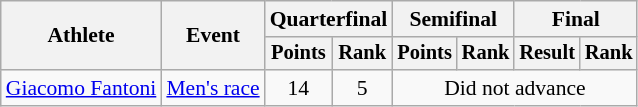<table class="wikitable" style="font-size:90%;">
<tr>
<th rowspan=2>Athlete</th>
<th rowspan=2>Event</th>
<th colspan=2>Quarterfinal</th>
<th colspan=2>Semifinal</th>
<th colspan=2>Final</th>
</tr>
<tr style="font-size:95%">
<th>Points</th>
<th>Rank</th>
<th>Points</th>
<th>Rank</th>
<th>Result</th>
<th>Rank</th>
</tr>
<tr align=center>
<td align=left><a href='#'>Giacomo Fantoni</a></td>
<td align=left><a href='#'>Men's race</a></td>
<td>14</td>
<td>5</td>
<td colspan=4>Did not advance</td>
</tr>
</table>
